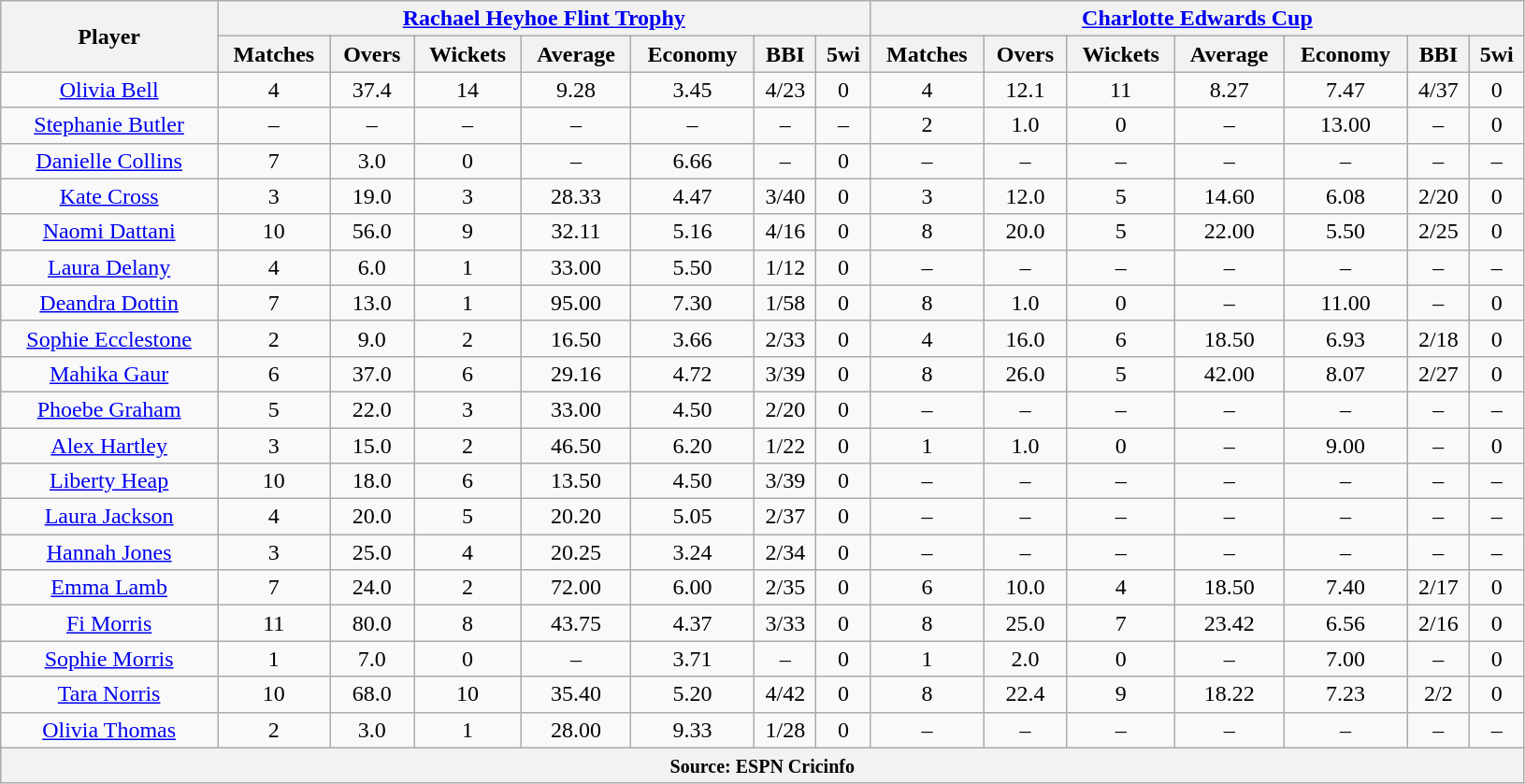<table class="wikitable" style="text-align:center; width:86%;">
<tr>
<th rowspan=2>Player</th>
<th colspan=7><a href='#'>Rachael Heyhoe Flint Trophy</a></th>
<th colspan=7><a href='#'>Charlotte Edwards Cup</a></th>
</tr>
<tr>
<th>Matches</th>
<th>Overs</th>
<th>Wickets</th>
<th>Average</th>
<th>Economy</th>
<th>BBI</th>
<th>5wi</th>
<th>Matches</th>
<th>Overs</th>
<th>Wickets</th>
<th>Average</th>
<th>Economy</th>
<th>BBI</th>
<th>5wi</th>
</tr>
<tr>
<td><a href='#'>Olivia Bell</a></td>
<td>4</td>
<td>37.4</td>
<td>14</td>
<td>9.28</td>
<td>3.45</td>
<td>4/23</td>
<td>0</td>
<td>4</td>
<td>12.1</td>
<td>11</td>
<td>8.27</td>
<td>7.47</td>
<td>4/37</td>
<td>0</td>
</tr>
<tr>
<td><a href='#'>Stephanie Butler</a></td>
<td>–</td>
<td>–</td>
<td>–</td>
<td>–</td>
<td>–</td>
<td>–</td>
<td>–</td>
<td>2</td>
<td>1.0</td>
<td>0</td>
<td>–</td>
<td>13.00</td>
<td>–</td>
<td>0</td>
</tr>
<tr>
<td><a href='#'>Danielle Collins</a></td>
<td>7</td>
<td>3.0</td>
<td>0</td>
<td>–</td>
<td>6.66</td>
<td>–</td>
<td>0</td>
<td>–</td>
<td>–</td>
<td>–</td>
<td>–</td>
<td>–</td>
<td>–</td>
<td>–</td>
</tr>
<tr>
<td><a href='#'>Kate Cross</a></td>
<td>3</td>
<td>19.0</td>
<td>3</td>
<td>28.33</td>
<td>4.47</td>
<td>3/40</td>
<td>0</td>
<td>3</td>
<td>12.0</td>
<td>5</td>
<td>14.60</td>
<td>6.08</td>
<td>2/20</td>
<td>0</td>
</tr>
<tr>
<td><a href='#'>Naomi Dattani</a></td>
<td>10</td>
<td>56.0</td>
<td>9</td>
<td>32.11</td>
<td>5.16</td>
<td>4/16</td>
<td>0</td>
<td>8</td>
<td>20.0</td>
<td>5</td>
<td>22.00</td>
<td>5.50</td>
<td>2/25</td>
<td>0</td>
</tr>
<tr>
<td><a href='#'>Laura Delany</a></td>
<td>4</td>
<td>6.0</td>
<td>1</td>
<td>33.00</td>
<td>5.50</td>
<td>1/12</td>
<td>0</td>
<td>–</td>
<td>–</td>
<td>–</td>
<td>–</td>
<td>–</td>
<td>–</td>
<td>–</td>
</tr>
<tr>
<td><a href='#'>Deandra Dottin</a></td>
<td>7</td>
<td>13.0</td>
<td>1</td>
<td>95.00</td>
<td>7.30</td>
<td>1/58</td>
<td>0</td>
<td>8</td>
<td>1.0</td>
<td>0</td>
<td>–</td>
<td>11.00</td>
<td>–</td>
<td>0</td>
</tr>
<tr>
<td><a href='#'>Sophie Ecclestone</a></td>
<td>2</td>
<td>9.0</td>
<td>2</td>
<td>16.50</td>
<td>3.66</td>
<td>2/33</td>
<td>0</td>
<td>4</td>
<td>16.0</td>
<td>6</td>
<td>18.50</td>
<td>6.93</td>
<td>2/18</td>
<td>0</td>
</tr>
<tr>
<td><a href='#'>Mahika Gaur</a></td>
<td>6</td>
<td>37.0</td>
<td>6</td>
<td>29.16</td>
<td>4.72</td>
<td>3/39</td>
<td>0</td>
<td>8</td>
<td>26.0</td>
<td>5</td>
<td>42.00</td>
<td>8.07</td>
<td>2/27</td>
<td>0</td>
</tr>
<tr>
<td><a href='#'>Phoebe Graham</a></td>
<td>5</td>
<td>22.0</td>
<td>3</td>
<td>33.00</td>
<td>4.50</td>
<td>2/20</td>
<td>0</td>
<td>–</td>
<td>–</td>
<td>–</td>
<td>–</td>
<td>–</td>
<td>–</td>
<td>–</td>
</tr>
<tr>
<td><a href='#'>Alex Hartley</a></td>
<td>3</td>
<td>15.0</td>
<td>2</td>
<td>46.50</td>
<td>6.20</td>
<td>1/22</td>
<td>0</td>
<td>1</td>
<td>1.0</td>
<td>0</td>
<td>–</td>
<td>9.00</td>
<td>–</td>
<td>0</td>
</tr>
<tr>
<td><a href='#'>Liberty Heap</a></td>
<td>10</td>
<td>18.0</td>
<td>6</td>
<td>13.50</td>
<td>4.50</td>
<td>3/39</td>
<td>0</td>
<td>–</td>
<td>–</td>
<td>–</td>
<td>–</td>
<td>–</td>
<td>–</td>
<td>–</td>
</tr>
<tr>
<td><a href='#'>Laura Jackson</a></td>
<td>4</td>
<td>20.0</td>
<td>5</td>
<td>20.20</td>
<td>5.05</td>
<td>2/37</td>
<td>0</td>
<td>–</td>
<td>–</td>
<td>–</td>
<td>–</td>
<td>–</td>
<td>–</td>
<td>–</td>
</tr>
<tr>
<td><a href='#'>Hannah Jones</a></td>
<td>3</td>
<td>25.0</td>
<td>4</td>
<td>20.25</td>
<td>3.24</td>
<td>2/34</td>
<td>0</td>
<td>–</td>
<td>–</td>
<td>–</td>
<td>–</td>
<td>–</td>
<td>–</td>
<td>–</td>
</tr>
<tr>
<td><a href='#'>Emma Lamb</a></td>
<td>7</td>
<td>24.0</td>
<td>2</td>
<td>72.00</td>
<td>6.00</td>
<td>2/35</td>
<td>0</td>
<td>6</td>
<td>10.0</td>
<td>4</td>
<td>18.50</td>
<td>7.40</td>
<td>2/17</td>
<td>0</td>
</tr>
<tr>
<td><a href='#'>Fi Morris</a></td>
<td>11</td>
<td>80.0</td>
<td>8</td>
<td>43.75</td>
<td>4.37</td>
<td>3/33</td>
<td>0</td>
<td>8</td>
<td>25.0</td>
<td>7</td>
<td>23.42</td>
<td>6.56</td>
<td>2/16</td>
<td>0</td>
</tr>
<tr>
<td><a href='#'>Sophie Morris</a></td>
<td>1</td>
<td>7.0</td>
<td>0</td>
<td>–</td>
<td>3.71</td>
<td>–</td>
<td>0</td>
<td>1</td>
<td>2.0</td>
<td>0</td>
<td>–</td>
<td>7.00</td>
<td>–</td>
<td>0</td>
</tr>
<tr>
<td><a href='#'>Tara Norris</a></td>
<td>10</td>
<td>68.0</td>
<td>10</td>
<td>35.40</td>
<td>5.20</td>
<td>4/42</td>
<td>0</td>
<td>8</td>
<td>22.4</td>
<td>9</td>
<td>18.22</td>
<td>7.23</td>
<td>2/2</td>
<td>0</td>
</tr>
<tr>
<td><a href='#'>Olivia Thomas</a></td>
<td>2</td>
<td>3.0</td>
<td>1</td>
<td>28.00</td>
<td>9.33</td>
<td>1/28</td>
<td>0</td>
<td>–</td>
<td>–</td>
<td>–</td>
<td>–</td>
<td>–</td>
<td>–</td>
<td>–</td>
</tr>
<tr>
<th colspan="15"><small>Source: ESPN Cricinfo</small></th>
</tr>
</table>
